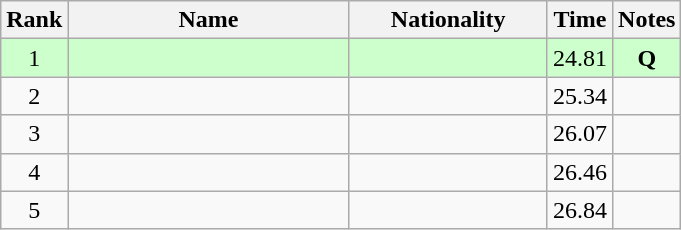<table class="wikitable sortable" style="text-align:center">
<tr>
<th>Rank</th>
<th style="width:180px">Name</th>
<th style="width:125px">Nationality</th>
<th>Time</th>
<th>Notes</th>
</tr>
<tr style="background:#cfc;">
<td>1</td>
<td style="text-align:left;"></td>
<td style="text-align:left;"></td>
<td>24.81</td>
<td><strong>Q</strong></td>
</tr>
<tr>
<td>2</td>
<td style="text-align:left;"></td>
<td style="text-align:left;"></td>
<td>25.34</td>
<td></td>
</tr>
<tr>
<td>3</td>
<td style="text-align:left;"></td>
<td style="text-align:left;"></td>
<td>26.07</td>
<td></td>
</tr>
<tr>
<td>4</td>
<td style="text-align:left;"></td>
<td style="text-align:left;"></td>
<td>26.46</td>
<td></td>
</tr>
<tr>
<td>5</td>
<td style="text-align:left;"></td>
<td style="text-align:left;"></td>
<td>26.84</td>
<td></td>
</tr>
</table>
